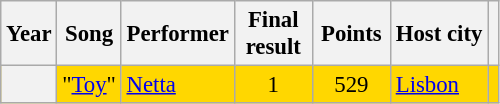<table class="wikitable plainrowheaders" style="font-size: 95%">
<tr>
<th>Year</th>
<th>Song</th>
<th>Performer</th>
<th style="width:45px;">Final result</th>
<th style="width:45px;">Points</th>
<th>Host city</th>
<th></th>
</tr>
<tr bgcolor="gold">
<th scope="row"></th>
<td>"<a href='#'>Toy</a>"</td>
<td><a href='#'>Netta</a></td>
<td style="text-align:center;">1</td>
<td style="text-align:center;">529</td>
<td> <a href='#'>Lisbon</a></td>
<td></td>
</tr>
</table>
